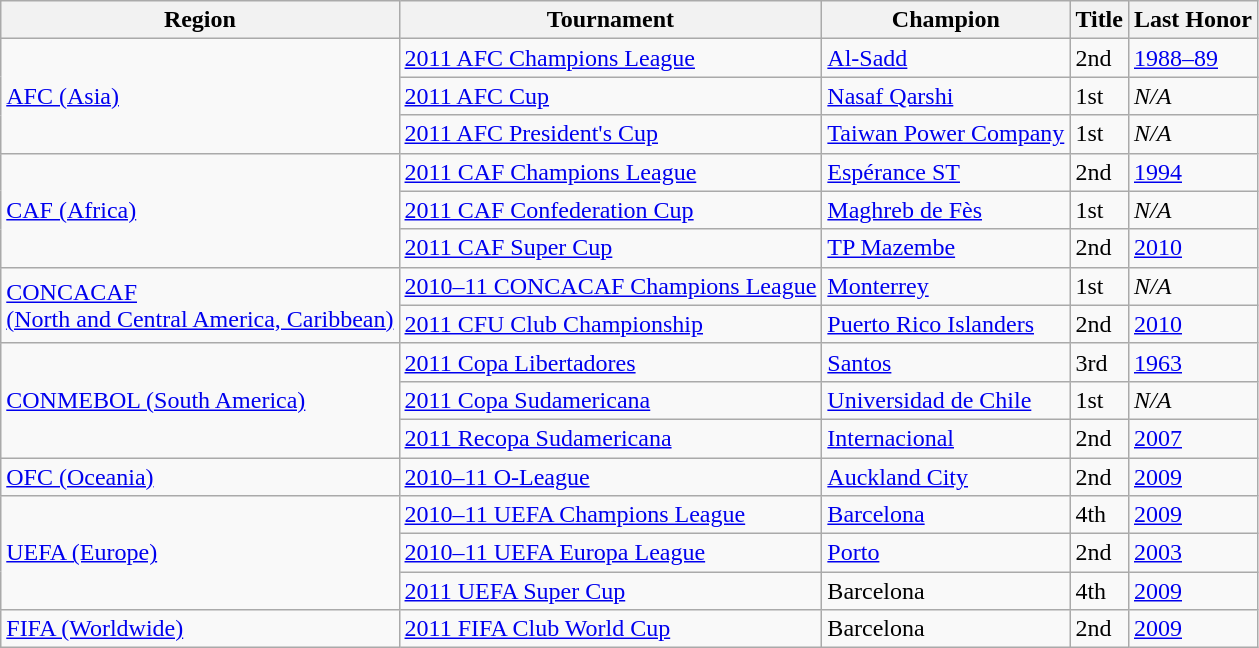<table class="wikitable">
<tr>
<th>Region</th>
<th>Tournament</th>
<th>Champion</th>
<th>Title</th>
<th>Last Honor</th>
</tr>
<tr>
<td rowspan=3><a href='#'>AFC (Asia)</a></td>
<td><a href='#'>2011 AFC Champions League</a></td>
<td> <a href='#'>Al-Sadd</a></td>
<td>2nd</td>
<td><a href='#'>1988–89</a></td>
</tr>
<tr>
<td><a href='#'>2011 AFC Cup</a></td>
<td> <a href='#'>Nasaf Qarshi</a></td>
<td>1st</td>
<td><em>N/A</em></td>
</tr>
<tr>
<td><a href='#'>2011 AFC President's Cup</a></td>
<td> <a href='#'>Taiwan Power Company</a></td>
<td>1st</td>
<td><em>N/A</em></td>
</tr>
<tr>
<td rowspan=3><a href='#'>CAF (Africa)</a></td>
<td><a href='#'>2011 CAF Champions League</a></td>
<td> <a href='#'>Espérance ST</a></td>
<td>2nd</td>
<td><a href='#'>1994</a></td>
</tr>
<tr>
<td><a href='#'>2011 CAF Confederation Cup</a></td>
<td> <a href='#'>Maghreb de Fès</a></td>
<td>1st</td>
<td><em>N/A</em></td>
</tr>
<tr>
<td><a href='#'>2011 CAF Super Cup</a></td>
<td> <a href='#'>TP Mazembe</a></td>
<td>2nd</td>
<td><a href='#'>2010</a></td>
</tr>
<tr>
<td rowspan=2><a href='#'>CONCACAF<br>(North and Central America, Caribbean)</a></td>
<td><a href='#'>2010–11 CONCACAF Champions League</a></td>
<td> <a href='#'>Monterrey</a></td>
<td>1st</td>
<td><em>N/A</em></td>
</tr>
<tr>
<td><a href='#'>2011 CFU Club Championship</a></td>
<td> <a href='#'>Puerto Rico Islanders</a></td>
<td>2nd</td>
<td><a href='#'>2010</a></td>
</tr>
<tr>
<td rowspan=3><a href='#'>CONMEBOL (South America)</a></td>
<td><a href='#'>2011 Copa Libertadores</a></td>
<td> <a href='#'>Santos</a></td>
<td>3rd</td>
<td><a href='#'>1963</a></td>
</tr>
<tr>
<td><a href='#'>2011 Copa Sudamericana</a></td>
<td> <a href='#'>Universidad de Chile</a></td>
<td>1st</td>
<td><em>N/A</em></td>
</tr>
<tr>
<td><a href='#'>2011 Recopa Sudamericana</a></td>
<td> <a href='#'>Internacional</a></td>
<td>2nd</td>
<td><a href='#'>2007</a></td>
</tr>
<tr>
<td><a href='#'>OFC (Oceania)</a></td>
<td><a href='#'>2010–11 O-League</a></td>
<td> <a href='#'>Auckland City</a></td>
<td>2nd</td>
<td><a href='#'>2009</a></td>
</tr>
<tr>
<td rowspan=3><a href='#'>UEFA (Europe)</a></td>
<td><a href='#'>2010–11 UEFA Champions League</a></td>
<td> <a href='#'>Barcelona</a></td>
<td>4th</td>
<td><a href='#'>2009</a></td>
</tr>
<tr>
<td><a href='#'>2010–11 UEFA Europa League</a></td>
<td> <a href='#'>Porto</a></td>
<td>2nd</td>
<td><a href='#'>2003</a></td>
</tr>
<tr>
<td><a href='#'>2011 UEFA Super Cup</a></td>
<td> Barcelona</td>
<td>4th</td>
<td><a href='#'>2009</a></td>
</tr>
<tr>
<td><a href='#'>FIFA (Worldwide)</a></td>
<td><a href='#'>2011 FIFA Club World Cup</a></td>
<td> Barcelona</td>
<td>2nd</td>
<td><a href='#'>2009</a></td>
</tr>
</table>
